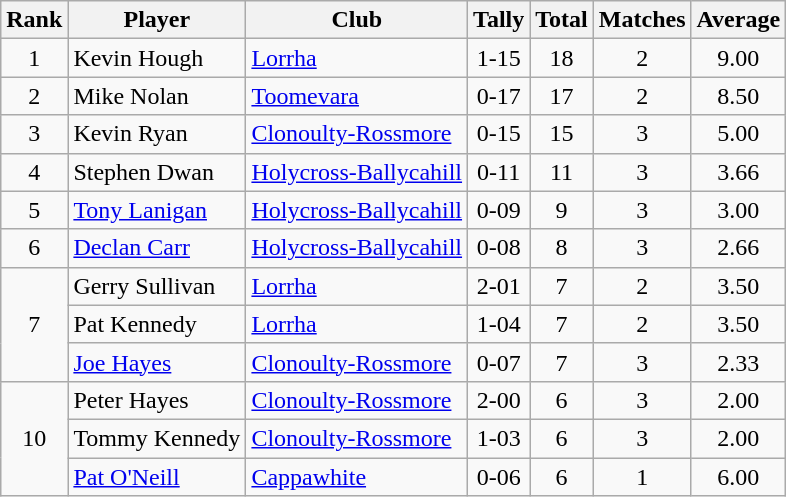<table class="wikitable">
<tr>
<th>Rank</th>
<th>Player</th>
<th>Club</th>
<th>Tally</th>
<th>Total</th>
<th>Matches</th>
<th>Average</th>
</tr>
<tr>
<td rowspan=1 align=center>1</td>
<td>Kevin Hough</td>
<td><a href='#'>Lorrha</a></td>
<td align=center>1-15</td>
<td align=center>18</td>
<td align=center>2</td>
<td align=center>9.00</td>
</tr>
<tr>
<td rowspan=1 align=center>2</td>
<td>Mike Nolan</td>
<td><a href='#'>Toomevara</a></td>
<td align=center>0-17</td>
<td align=center>17</td>
<td align=center>2</td>
<td align=center>8.50</td>
</tr>
<tr>
<td rowspan=1 align=center>3</td>
<td>Kevin Ryan</td>
<td><a href='#'>Clonoulty-Rossmore</a></td>
<td align=center>0-15</td>
<td align=center>15</td>
<td align=center>3</td>
<td align=center>5.00</td>
</tr>
<tr>
<td rowspan=1 align=center>4</td>
<td>Stephen Dwan</td>
<td><a href='#'>Holycross-Ballycahill</a></td>
<td align=center>0-11</td>
<td align=center>11</td>
<td align=center>3</td>
<td align=center>3.66</td>
</tr>
<tr>
<td rowspan=1 align=center>5</td>
<td><a href='#'>Tony Lanigan</a></td>
<td><a href='#'>Holycross-Ballycahill</a></td>
<td align=center>0-09</td>
<td align=center>9</td>
<td align=center>3</td>
<td align=center>3.00</td>
</tr>
<tr>
<td rowspan=1 align=center>6</td>
<td><a href='#'>Declan Carr</a></td>
<td><a href='#'>Holycross-Ballycahill</a></td>
<td align=center>0-08</td>
<td align=center>8</td>
<td align=center>3</td>
<td align=center>2.66</td>
</tr>
<tr>
<td rowspan=3 align=center>7</td>
<td>Gerry Sullivan</td>
<td><a href='#'>Lorrha</a></td>
<td align=center>2-01</td>
<td align=center>7</td>
<td align=center>2</td>
<td align=center>3.50</td>
</tr>
<tr>
<td>Pat Kennedy</td>
<td><a href='#'>Lorrha</a></td>
<td align=center>1-04</td>
<td align=center>7</td>
<td align=center>2</td>
<td align=center>3.50</td>
</tr>
<tr>
<td><a href='#'>Joe Hayes</a></td>
<td><a href='#'>Clonoulty-Rossmore</a></td>
<td align=center>0-07</td>
<td align=center>7</td>
<td align=center>3</td>
<td align=center>2.33</td>
</tr>
<tr>
<td rowspan=3 align=center>10</td>
<td>Peter Hayes</td>
<td><a href='#'>Clonoulty-Rossmore</a></td>
<td align=center>2-00</td>
<td align=center>6</td>
<td align=center>3</td>
<td align=center>2.00</td>
</tr>
<tr>
<td>Tommy Kennedy</td>
<td><a href='#'>Clonoulty-Rossmore</a></td>
<td align=center>1-03</td>
<td align=center>6</td>
<td align=center>3</td>
<td align=center>2.00</td>
</tr>
<tr>
<td><a href='#'>Pat O'Neill</a></td>
<td><a href='#'>Cappawhite</a></td>
<td align=center>0-06</td>
<td align=center>6</td>
<td align=center>1</td>
<td align=center>6.00</td>
</tr>
</table>
